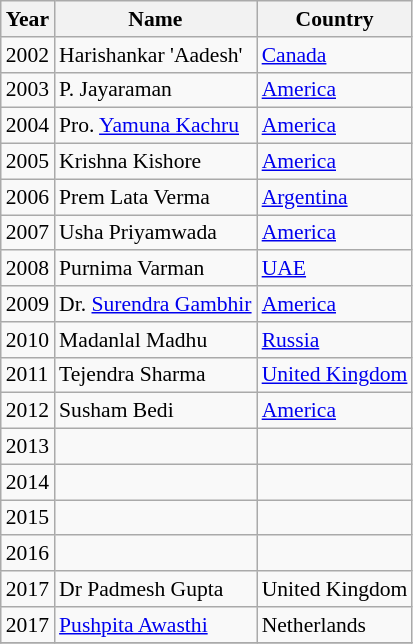<table class="wikitable" style="font-size:90%;">
<tr>
<th style="background:##800517;"><span>Year</span></th>
<th style="background:##800517;"><span>Name</span></th>
<th style="background:##800517;"><span>Country</span></th>
</tr>
<tr>
<td>2002</td>
<td>Harishankar 'Aadesh'</td>
<td><a href='#'>Canada</a></td>
</tr>
<tr>
<td>2003</td>
<td>P. Jayaraman</td>
<td><a href='#'>America</a></td>
</tr>
<tr>
<td>2004</td>
<td>Pro. <a href='#'>Yamuna Kachru</a></td>
<td><a href='#'>America</a></td>
</tr>
<tr>
<td>2005</td>
<td>Krishna Kishore</td>
<td><a href='#'>America</a></td>
</tr>
<tr>
<td>2006</td>
<td>Prem Lata Verma</td>
<td><a href='#'>Argentina</a></td>
</tr>
<tr>
<td>2007</td>
<td>Usha Priyamwada</td>
<td><a href='#'>America</a></td>
</tr>
<tr>
<td>2008</td>
<td>Purnima Varman</td>
<td><a href='#'>UAE</a></td>
</tr>
<tr>
<td>2009</td>
<td>Dr. <a href='#'>Surendra Gambhir</a></td>
<td><a href='#'>America</a></td>
</tr>
<tr>
<td>2010</td>
<td>Madanlal Madhu</td>
<td><a href='#'>Russia</a></td>
</tr>
<tr>
<td>2011</td>
<td>Tejendra Sharma</td>
<td><a href='#'>United Kingdom</a></td>
</tr>
<tr>
<td>2012</td>
<td>Susham Bedi</td>
<td><a href='#'>America</a></td>
</tr>
<tr>
<td>2013</td>
<td></td>
<td></td>
</tr>
<tr>
<td>2014</td>
<td></td>
<td></td>
</tr>
<tr>
<td>2015</td>
<td></td>
<td></td>
</tr>
<tr>
<td>2016</td>
<td></td>
<td></td>
</tr>
<tr>
<td>2017</td>
<td>Dr Padmesh Gupta</td>
<td>United Kingdom</td>
</tr>
<tr>
<td>2017</td>
<td><a href='#'>Pushpita Awasthi</a></td>
<td>Netherlands</td>
</tr>
<tr>
</tr>
</table>
